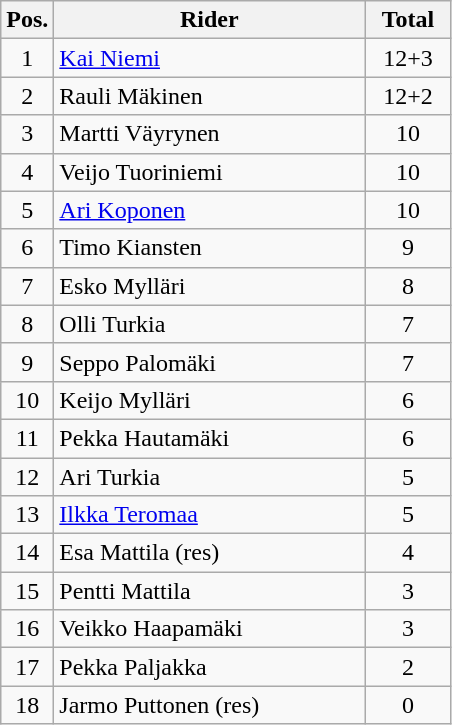<table class=wikitable>
<tr>
<th width=25px>Pos.</th>
<th width=200px>Rider</th>
<th width=50px>Total</th>
</tr>
<tr align=center >
<td>1</td>
<td align=left><a href='#'>Kai Niemi</a></td>
<td>12+3</td>
</tr>
<tr align=center>
<td>2</td>
<td align=left>Rauli Mäkinen</td>
<td>12+2</td>
</tr>
<tr align=center>
<td>3</td>
<td align=left>Martti Väyrynen</td>
<td>10</td>
</tr>
<tr align=center>
<td>4</td>
<td align=left>Veijo Tuoriniemi</td>
<td>10</td>
</tr>
<tr align=center>
<td>5</td>
<td align=left><a href='#'>Ari Koponen</a></td>
<td>10</td>
</tr>
<tr align=center>
<td>6</td>
<td align=left>Timo Kiansten</td>
<td>9</td>
</tr>
<tr align=center>
<td>7</td>
<td align=left>Esko Mylläri</td>
<td>8</td>
</tr>
<tr align=center >
<td>8</td>
<td align=left>Olli Turkia</td>
<td>7</td>
</tr>
<tr align=center>
<td>9</td>
<td align=left>Seppo Palomäki</td>
<td>7</td>
</tr>
<tr align=center>
<td>10</td>
<td align=left>Keijo Mylläri</td>
<td>6</td>
</tr>
<tr align=center>
<td>11</td>
<td align=left>Pekka Hautamäki</td>
<td>6</td>
</tr>
<tr align=center>
<td>12</td>
<td align=left>Ari Turkia</td>
<td>5</td>
</tr>
<tr align=center >
<td>13</td>
<td align=left><a href='#'>Ilkka Teromaa</a></td>
<td>5</td>
</tr>
<tr align=center>
<td>14</td>
<td align=left>Esa Mattila (res)</td>
<td>4</td>
</tr>
<tr align=center>
<td>15</td>
<td align=left>Pentti Mattila</td>
<td>3</td>
</tr>
<tr align=center>
<td>16</td>
<td align=left>Veikko Haapamäki</td>
<td>3</td>
</tr>
<tr align=center>
<td>17</td>
<td align=left>Pekka Paljakka</td>
<td>2</td>
</tr>
<tr align=center>
<td>18</td>
<td align=left>Jarmo Puttonen (res)</td>
<td>0</td>
</tr>
</table>
